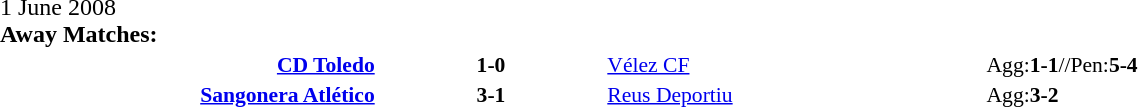<table width=100% cellspacing=1>
<tr>
<th width=20%></th>
<th width=12%></th>
<th width=20%></th>
<th></th>
</tr>
<tr>
<td>1 June 2008<br><strong>Away Matches:</strong></td>
</tr>
<tr style=font-size:90%>
<td align=right><strong><a href='#'>CD Toledo</a></strong></td>
<td align=center><strong>1-0</strong></td>
<td><a href='#'>Vélez CF</a></td>
<td>Agg:<strong>1-1</strong>//Pen:<strong>5-4</strong></td>
</tr>
<tr style=font-size:90%>
<td align=right><strong><a href='#'>Sangonera Atlético</a></strong></td>
<td align=center><strong>3-1</strong></td>
<td><a href='#'>Reus Deportiu</a></td>
<td>Agg:<strong>3-2</strong></td>
</tr>
</table>
